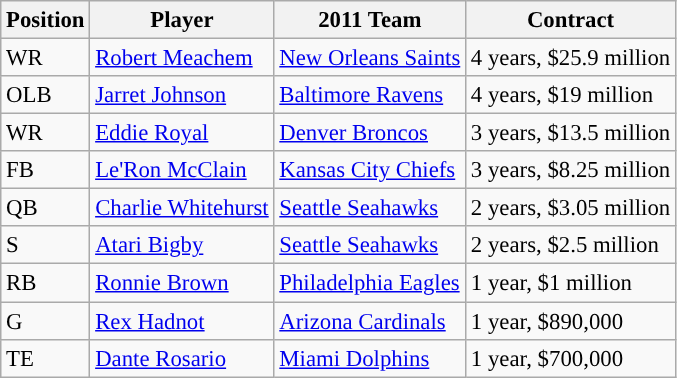<table class="wikitable" style="font-size: 95%; text-align: left">
<tr>
<th>Position</th>
<th>Player</th>
<th>2011 Team</th>
<th>Contract</th>
</tr>
<tr>
<td>WR</td>
<td><a href='#'>Robert Meachem</a></td>
<td><a href='#'>New Orleans Saints</a></td>
<td>4 years, $25.9 million</td>
</tr>
<tr>
<td>OLB</td>
<td><a href='#'>Jarret Johnson</a></td>
<td><a href='#'>Baltimore Ravens</a></td>
<td>4 years, $19 million</td>
</tr>
<tr>
<td>WR</td>
<td><a href='#'>Eddie Royal</a></td>
<td><a href='#'>Denver Broncos</a></td>
<td>3 years, $13.5 million</td>
</tr>
<tr>
<td>FB</td>
<td><a href='#'>Le'Ron McClain</a></td>
<td><a href='#'>Kansas City Chiefs</a></td>
<td>3 years, $8.25 million</td>
</tr>
<tr>
<td>QB</td>
<td><a href='#'>Charlie Whitehurst</a></td>
<td><a href='#'>Seattle Seahawks</a></td>
<td>2 years, $3.05 million</td>
</tr>
<tr>
<td>S</td>
<td><a href='#'>Atari Bigby</a></td>
<td><a href='#'>Seattle Seahawks</a></td>
<td>2 years, $2.5 million</td>
</tr>
<tr>
<td>RB</td>
<td><a href='#'>Ronnie Brown</a></td>
<td><a href='#'>Philadelphia Eagles</a></td>
<td>1 year, $1 million</td>
</tr>
<tr>
<td>G</td>
<td><a href='#'>Rex Hadnot</a></td>
<td><a href='#'>Arizona Cardinals</a></td>
<td>1 year, $890,000</td>
</tr>
<tr>
<td>TE</td>
<td><a href='#'>Dante Rosario</a></td>
<td><a href='#'>Miami Dolphins</a></td>
<td>1 year, $700,000</td>
</tr>
</table>
